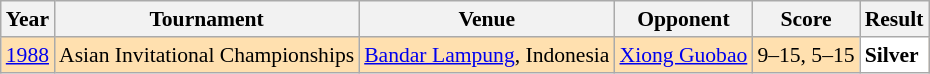<table class="sortable wikitable" style="font-size: 90%;">
<tr>
<th>Year</th>
<th>Tournament</th>
<th>Venue</th>
<th>Opponent</th>
<th>Score</th>
<th>Result</th>
</tr>
<tr style="background:#FFE0AF">
<td align="center"><a href='#'>1988</a></td>
<td align="left">Asian Invitational Championships</td>
<td align="left"><a href='#'>Bandar Lampung</a>, Indonesia</td>
<td align="left"> <a href='#'>Xiong Guobao</a></td>
<td align="left">9–15, 5–15</td>
<td style="text-align:left; background:white"> <strong>Silver</strong></td>
</tr>
</table>
